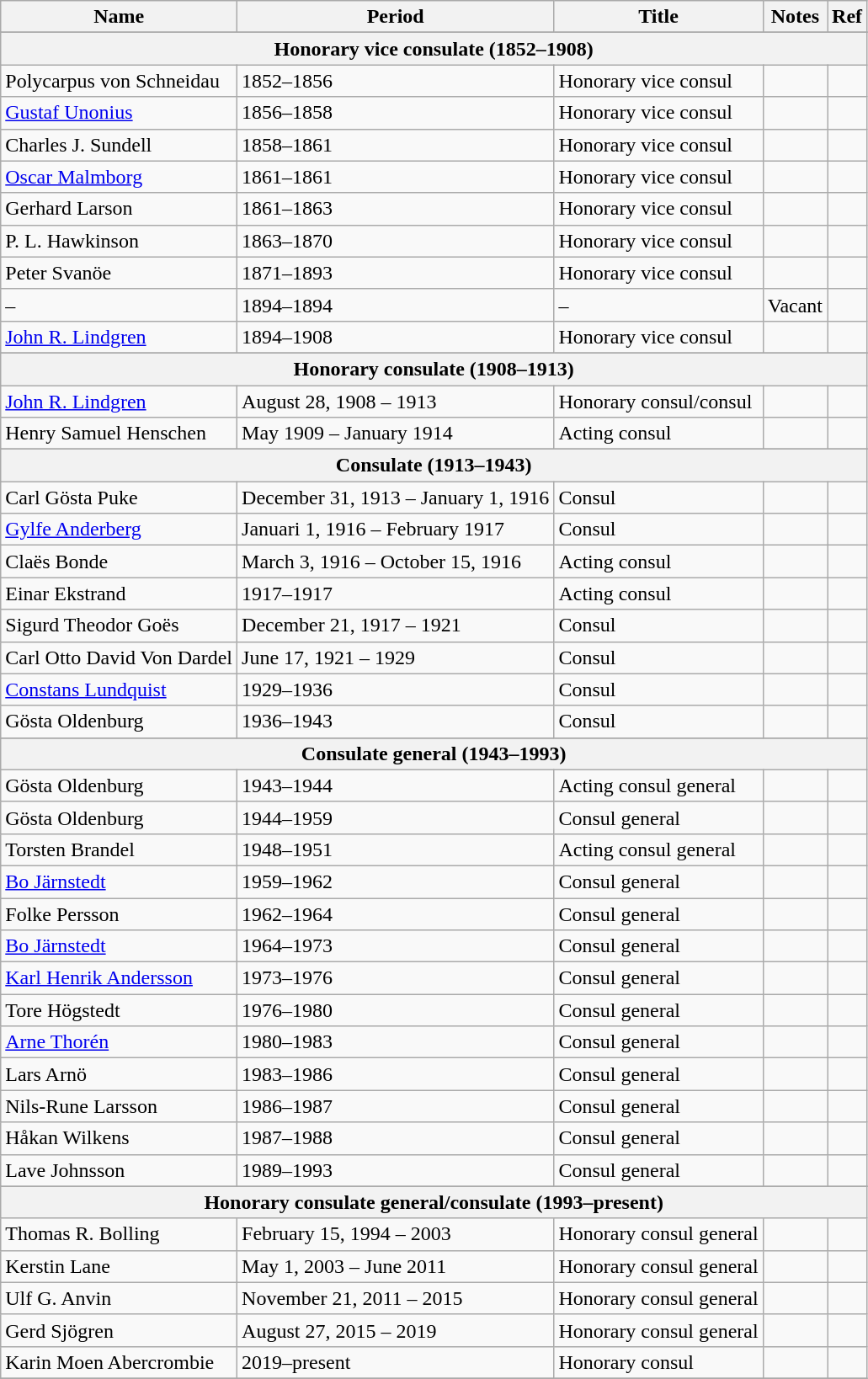<table class="wikitable">
<tr>
<th>Name</th>
<th>Period</th>
<th>Title</th>
<th>Notes</th>
<th>Ref</th>
</tr>
<tr>
</tr>
<tr style="text-align:center;">
<th colspan=5>Honorary vice consulate (1852–1908)</th>
</tr>
<tr>
<td>Polycarpus von Schneidau</td>
<td>1852–1856</td>
<td>Honorary vice consul</td>
<td></td>
<td></td>
</tr>
<tr>
<td><a href='#'>Gustaf Unonius</a></td>
<td>1856–1858</td>
<td>Honorary vice consul</td>
<td></td>
<td></td>
</tr>
<tr>
<td>Charles J. Sundell</td>
<td>1858–1861</td>
<td>Honorary vice consul</td>
<td></td>
<td></td>
</tr>
<tr>
<td><a href='#'>Oscar Malmborg</a></td>
<td>1861–1861</td>
<td>Honorary vice consul</td>
<td></td>
<td></td>
</tr>
<tr>
<td>Gerhard Larson</td>
<td>1861–1863</td>
<td>Honorary vice consul</td>
<td></td>
<td></td>
</tr>
<tr>
<td>P. L. Hawkinson</td>
<td>1863–1870</td>
<td>Honorary vice consul</td>
<td></td>
<td></td>
</tr>
<tr>
<td>Peter Svanöe</td>
<td>1871–1893</td>
<td>Honorary vice consul</td>
<td></td>
<td></td>
</tr>
<tr>
<td>–</td>
<td>1894–1894</td>
<td>–</td>
<td>Vacant</td>
<td></td>
</tr>
<tr>
<td><a href='#'>John R. Lindgren</a></td>
<td>1894–1908</td>
<td>Honorary vice consul</td>
<td></td>
<td></td>
</tr>
<tr>
</tr>
<tr style="text-align:center;">
<th colspan=5>Honorary consulate (1908–1913)</th>
</tr>
<tr>
<td><a href='#'>John R. Lindgren</a></td>
<td>August 28, 1908 – 1913</td>
<td>Honorary consul/consul</td>
<td></td>
<td></td>
</tr>
<tr>
<td>Henry Samuel Henschen</td>
<td>May 1909 – January 1914</td>
<td>Acting consul</td>
<td></td>
<td></td>
</tr>
<tr>
</tr>
<tr style="text-align:center;">
<th colspan=5>Consulate (1913–1943)</th>
</tr>
<tr>
<td>Carl Gösta Puke</td>
<td>December 31, 1913 – January 1, 1916</td>
<td>Consul</td>
<td></td>
<td></td>
</tr>
<tr>
<td><a href='#'>Gylfe Anderberg</a></td>
<td>Januari 1, 1916 – February 1917</td>
<td>Consul</td>
<td></td>
<td></td>
</tr>
<tr>
<td>Claës Bonde</td>
<td>March 3, 1916 – October 15, 1916</td>
<td>Acting consul</td>
<td></td>
<td></td>
</tr>
<tr>
<td>Einar Ekstrand</td>
<td>1917–1917</td>
<td>Acting consul</td>
<td></td>
<td></td>
</tr>
<tr>
<td>Sigurd Theodor Goës</td>
<td>December 21, 1917 – 1921</td>
<td>Consul</td>
<td></td>
<td></td>
</tr>
<tr>
<td>Carl Otto David Von Dardel</td>
<td>June 17, 1921 – 1929</td>
<td>Consul</td>
<td></td>
<td></td>
</tr>
<tr>
<td><a href='#'>Constans Lundquist</a></td>
<td>1929–1936</td>
<td>Consul</td>
<td></td>
<td></td>
</tr>
<tr>
<td>Gösta Oldenburg</td>
<td>1936–1943</td>
<td>Consul</td>
<td></td>
<td></td>
</tr>
<tr>
</tr>
<tr style="text-align:center;">
<th colspan=5>Consulate general (1943–1993)</th>
</tr>
<tr>
<td>Gösta Oldenburg</td>
<td>1943–1944</td>
<td>Acting consul general</td>
<td></td>
<td></td>
</tr>
<tr>
<td>Gösta Oldenburg</td>
<td>1944–1959</td>
<td>Consul general</td>
<td></td>
<td></td>
</tr>
<tr>
<td>Torsten Brandel</td>
<td>1948–1951</td>
<td>Acting consul general</td>
<td></td>
<td></td>
</tr>
<tr>
<td><a href='#'>Bo Järnstedt</a></td>
<td>1959–1962</td>
<td>Consul general</td>
<td></td>
<td></td>
</tr>
<tr>
<td>Folke Persson</td>
<td>1962–1964</td>
<td>Consul general</td>
<td></td>
<td></td>
</tr>
<tr>
<td><a href='#'>Bo Järnstedt</a></td>
<td>1964–1973</td>
<td>Consul general</td>
<td></td>
<td></td>
</tr>
<tr>
<td><a href='#'>Karl Henrik Andersson</a></td>
<td>1973–1976</td>
<td>Consul general</td>
<td></td>
<td></td>
</tr>
<tr>
<td>Tore Högstedt</td>
<td>1976–1980</td>
<td>Consul general</td>
<td></td>
<td></td>
</tr>
<tr>
<td><a href='#'>Arne Thorén</a></td>
<td>1980–1983</td>
<td>Consul general</td>
<td></td>
<td></td>
</tr>
<tr>
<td>Lars Arnö</td>
<td>1983–1986</td>
<td>Consul general</td>
<td></td>
<td></td>
</tr>
<tr>
<td>Nils-Rune Larsson</td>
<td>1986–1987</td>
<td>Consul general</td>
<td></td>
<td></td>
</tr>
<tr>
<td>Håkan Wilkens</td>
<td>1987–1988</td>
<td>Consul general</td>
<td></td>
<td></td>
</tr>
<tr>
<td>Lave Johnsson</td>
<td>1989–1993</td>
<td>Consul general</td>
<td></td>
<td></td>
</tr>
<tr>
</tr>
<tr style="text-align:center;">
<th colspan=5>Honorary consulate general/consulate (1993–present)</th>
</tr>
<tr>
<td>Thomas R. Bolling</td>
<td>February 15, 1994 – 2003</td>
<td>Honorary consul general</td>
<td></td>
<td></td>
</tr>
<tr>
<td>Kerstin Lane</td>
<td>May 1, 2003 – June 2011</td>
<td>Honorary consul general</td>
<td></td>
<td></td>
</tr>
<tr>
<td>Ulf G. Anvin</td>
<td>November 21, 2011 – 2015</td>
<td>Honorary consul general</td>
<td></td>
<td></td>
</tr>
<tr>
<td>Gerd Sjögren</td>
<td>August 27, 2015 – 2019</td>
<td>Honorary consul general</td>
<td></td>
<td></td>
</tr>
<tr>
<td>Karin Moen Abercrombie</td>
<td>2019–present</td>
<td>Honorary consul</td>
<td></td>
<td></td>
</tr>
<tr>
</tr>
</table>
